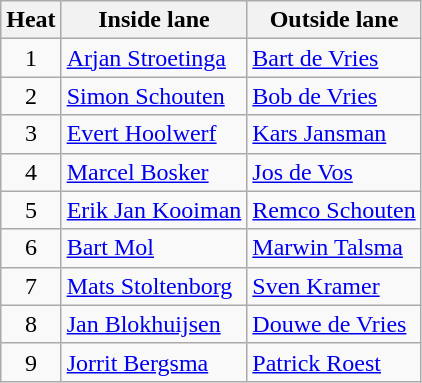<table class="wikitable">
<tr>
<th>Heat</th>
<th>Inside lane</th>
<th>Outside lane</th>
</tr>
<tr>
<td align="center">1</td>
<td><a href='#'>Arjan Stroetinga</a></td>
<td><a href='#'>Bart de Vries</a></td>
</tr>
<tr>
<td align="center">2</td>
<td><a href='#'>Simon Schouten</a></td>
<td><a href='#'>Bob de Vries</a></td>
</tr>
<tr>
<td align="center">3</td>
<td><a href='#'>Evert Hoolwerf</a></td>
<td><a href='#'>Kars Jansman</a></td>
</tr>
<tr>
<td align="center">4</td>
<td><a href='#'>Marcel Bosker</a></td>
<td><a href='#'>Jos de Vos</a></td>
</tr>
<tr>
<td align="center">5</td>
<td><a href='#'>Erik Jan Kooiman</a></td>
<td><a href='#'>Remco Schouten</a></td>
</tr>
<tr>
<td align="center">6</td>
<td><a href='#'>Bart Mol</a></td>
<td><a href='#'>Marwin Talsma</a></td>
</tr>
<tr>
<td align="center">7</td>
<td><a href='#'>Mats Stoltenborg</a></td>
<td><a href='#'>Sven Kramer</a></td>
</tr>
<tr>
<td align="center">8</td>
<td><a href='#'>Jan Blokhuijsen</a></td>
<td><a href='#'>Douwe de Vries</a></td>
</tr>
<tr>
<td align="center">9</td>
<td><a href='#'>Jorrit Bergsma</a></td>
<td><a href='#'>Patrick Roest</a></td>
</tr>
</table>
